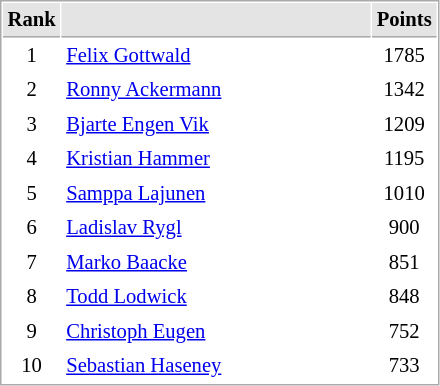<table cellspacing="1" cellpadding="3" style="border:1px solid #AAAAAA;font-size:86%">
<tr bgcolor="#E4E4E4">
<th style="border-bottom:1px solid #AAAAAA" width=10>Rank</th>
<th style="border-bottom:1px solid #AAAAAA" width=200></th>
<th style="border-bottom:1px solid #AAAAAA" width=20>Points</th>
</tr>
<tr align="center">
<td>1</td>
<td align="left"> <a href='#'>Felix Gottwald</a></td>
<td>1785</td>
</tr>
<tr align="center">
<td>2</td>
<td align="left"> <a href='#'>Ronny Ackermann</a></td>
<td>1342</td>
</tr>
<tr align="center">
<td>3</td>
<td align="left"> <a href='#'>Bjarte Engen Vik</a></td>
<td>1209</td>
</tr>
<tr align="center">
<td>4</td>
<td align="left"> <a href='#'>Kristian Hammer</a></td>
<td>1195</td>
</tr>
<tr align="center">
<td>5</td>
<td align="left"> <a href='#'>Samppa Lajunen</a></td>
<td>1010</td>
</tr>
<tr align="center">
<td>6</td>
<td align="left"> <a href='#'>Ladislav Rygl</a></td>
<td>900</td>
</tr>
<tr align="center">
<td>7</td>
<td align="left"> <a href='#'>Marko Baacke</a></td>
<td>851</td>
</tr>
<tr align="center">
<td>8</td>
<td align="left"> <a href='#'>Todd Lodwick</a></td>
<td>848</td>
</tr>
<tr align="center">
<td>9</td>
<td align="left"> <a href='#'>Christoph Eugen</a></td>
<td>752</td>
</tr>
<tr align="center">
<td>10</td>
<td align="left"> <a href='#'>Sebastian Haseney</a></td>
<td>733</td>
</tr>
</table>
